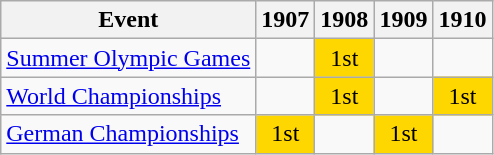<table class="wikitable">
<tr>
<th>Event</th>
<th>1907</th>
<th>1908</th>
<th>1909</th>
<th>1910</th>
</tr>
<tr>
<td><a href='#'>Summer Olympic Games</a></td>
<td></td>
<td align="center" bgcolor="gold">1st</td>
<td></td>
<td></td>
</tr>
<tr>
<td><a href='#'>World Championships</a></td>
<td></td>
<td align="center" bgcolor="gold">1st</td>
<td></td>
<td align="center" bgcolor="gold">1st</td>
</tr>
<tr>
<td><a href='#'>German Championships</a></td>
<td align="center" bgcolor="gold">1st</td>
<td></td>
<td align="center" bgcolor="gold">1st</td>
<td></td>
</tr>
</table>
